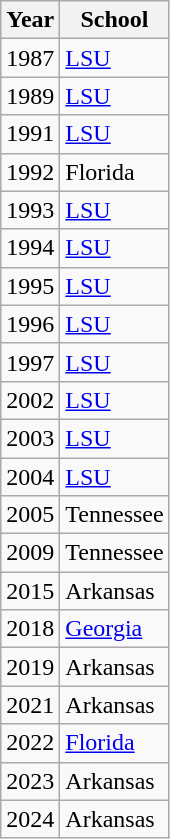<table class="wikitable">
<tr>
<th>Year</th>
<th>School</th>
</tr>
<tr>
<td>1987</td>
<td><a href='#'>LSU</a></td>
</tr>
<tr>
<td>1989</td>
<td><a href='#'>LSU</a></td>
</tr>
<tr>
<td>1991</td>
<td><a href='#'>LSU</a></td>
</tr>
<tr>
<td>1992</td>
<td>Florida</td>
</tr>
<tr>
<td>1993</td>
<td><a href='#'>LSU</a></td>
</tr>
<tr>
<td>1994</td>
<td><a href='#'>LSU</a></td>
</tr>
<tr>
<td>1995</td>
<td><a href='#'>LSU</a></td>
</tr>
<tr>
<td>1996</td>
<td><a href='#'>LSU</a></td>
</tr>
<tr>
<td>1997</td>
<td><a href='#'>LSU</a></td>
</tr>
<tr>
<td>2002</td>
<td><a href='#'>LSU</a></td>
</tr>
<tr>
<td>2003</td>
<td><a href='#'>LSU</a></td>
</tr>
<tr>
<td>2004</td>
<td><a href='#'>LSU</a></td>
</tr>
<tr>
<td>2005</td>
<td>Tennessee</td>
</tr>
<tr>
<td>2009</td>
<td>Tennessee</td>
</tr>
<tr>
<td>2015</td>
<td>Arkansas</td>
</tr>
<tr>
<td>2018</td>
<td><a href='#'>Georgia</a></td>
</tr>
<tr>
<td>2019</td>
<td>Arkansas</td>
</tr>
<tr>
<td>2021</td>
<td>Arkansas</td>
</tr>
<tr>
<td>2022</td>
<td><a href='#'>Florida</a></td>
</tr>
<tr>
<td>2023</td>
<td>Arkansas</td>
</tr>
<tr>
<td>2024</td>
<td>Arkansas</td>
</tr>
</table>
